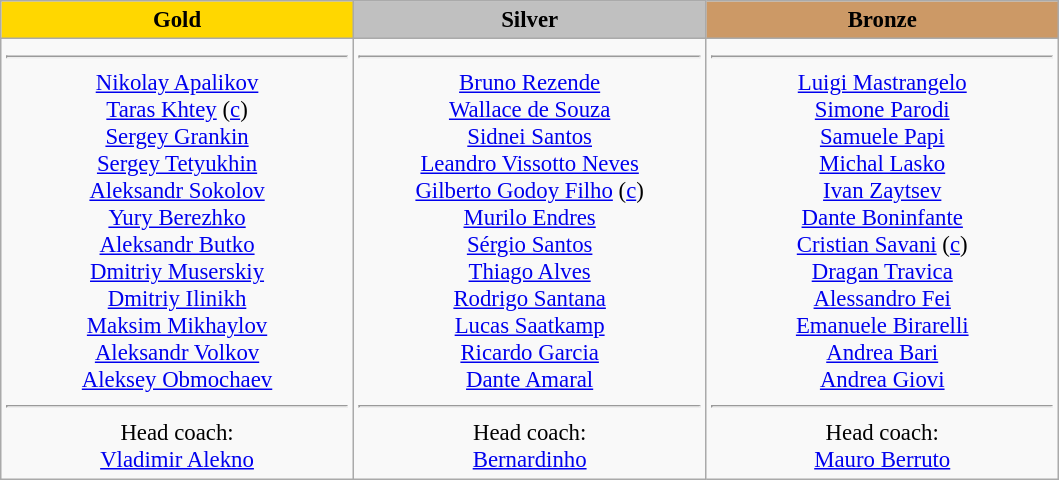<table class="wikitable" style="text-align:center; font-size:95%">
<tr>
<td style="width:15em; background:gold"><strong>Gold</strong></td>
<td style="width:15em; background:silver"><strong>Silver</strong></td>
<td style="width:15em; background:#cc9966"><strong>Bronze</strong></td>
</tr>
<tr>
<td><hr><a href='#'>Nikolay Apalikov</a><br><a href='#'>Taras Khtey</a> (<a href='#'>c</a>)<br><a href='#'>Sergey Grankin</a><br><a href='#'>Sergey Tetyukhin</a><br><a href='#'>Aleksandr Sokolov</a><br><a href='#'>Yury Berezhko</a><br><a href='#'>Aleksandr Butko</a><br><a href='#'>Dmitriy Muserskiy</a><br><a href='#'>Dmitriy Ilinikh</a><br><a href='#'>Maksim Mikhaylov</a><br><a href='#'>Aleksandr Volkov</a><br><a href='#'>Aleksey Obmochaev</a><br><hr>Head coach:<br><a href='#'>Vladimir Alekno</a></td>
<td><hr><a href='#'>Bruno Rezende</a><br><a href='#'>Wallace de Souza</a><br><a href='#'>Sidnei Santos</a><br><a href='#'>Leandro Vissotto Neves</a><br><a href='#'>Gilberto Godoy Filho</a> (<a href='#'>c</a>)<br><a href='#'>Murilo Endres</a><br><a href='#'>Sérgio Santos</a><br><a href='#'>Thiago Alves</a><br><a href='#'>Rodrigo Santana</a><br><a href='#'>Lucas Saatkamp</a><br><a href='#'>Ricardo Garcia</a><br><a href='#'>Dante Amaral</a><br><hr>Head coach:<br><a href='#'>Bernardinho</a></td>
<td><hr><a href='#'>Luigi Mastrangelo</a><br><a href='#'>Simone Parodi</a><br><a href='#'>Samuele Papi</a><br><a href='#'>Michal Lasko</a><br><a href='#'>Ivan Zaytsev</a><br><a href='#'>Dante Boninfante</a><br><a href='#'>Cristian Savani</a> (<a href='#'>c</a>)<br><a href='#'>Dragan Travica</a><br><a href='#'>Alessandro Fei</a><br><a href='#'>Emanuele Birarelli</a><br><a href='#'>Andrea Bari</a><br><a href='#'>Andrea Giovi</a><br><hr>Head coach:<br><a href='#'>Mauro Berruto</a></td>
</tr>
</table>
